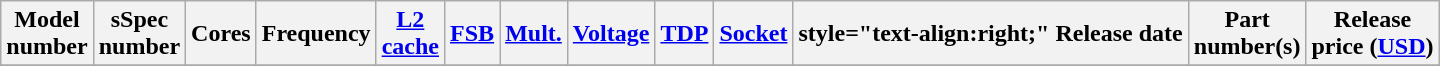<table class="wikitable">
<tr>
<th>Model<br>number</th>
<th>sSpec<br>number</th>
<th>Cores</th>
<th>Frequency</th>
<th><a href='#'>L2<br>cache</a></th>
<th><a href='#'>FSB</a></th>
<th><a href='#'>Mult.</a></th>
<th><a href='#'>Voltage</a></th>
<th><a href='#'>TDP</a></th>
<th><a href='#'>Socket</a></th>
<th>style="text-align:right;"  Release date</th>
<th>Part<br>number(s)</th>
<th>Release<br>price (<a href='#'>USD</a>)</th>
</tr>
<tr>
</tr>
</table>
